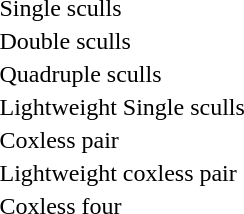<table>
<tr>
<td>Single sculls <br></td>
<td></td>
<td></td>
<td></td>
</tr>
<tr>
<td>Double sculls <br></td>
<td></td>
<td></td>
<td></td>
</tr>
<tr>
<td>Quadruple sculls <br></td>
<td></td>
<td></td>
<td></td>
</tr>
<tr>
<td>Lightweight Single sculls <br></td>
<td></td>
<td></td>
<td></td>
</tr>
<tr>
<td>Coxless pair <br></td>
<td></td>
<td></td>
<td></td>
</tr>
<tr>
<td>Lightweight coxless pair <br></td>
<td></td>
<td></td>
<td></td>
</tr>
<tr>
<td>Coxless four <br></td>
<td></td>
<td></td>
<td></td>
</tr>
</table>
